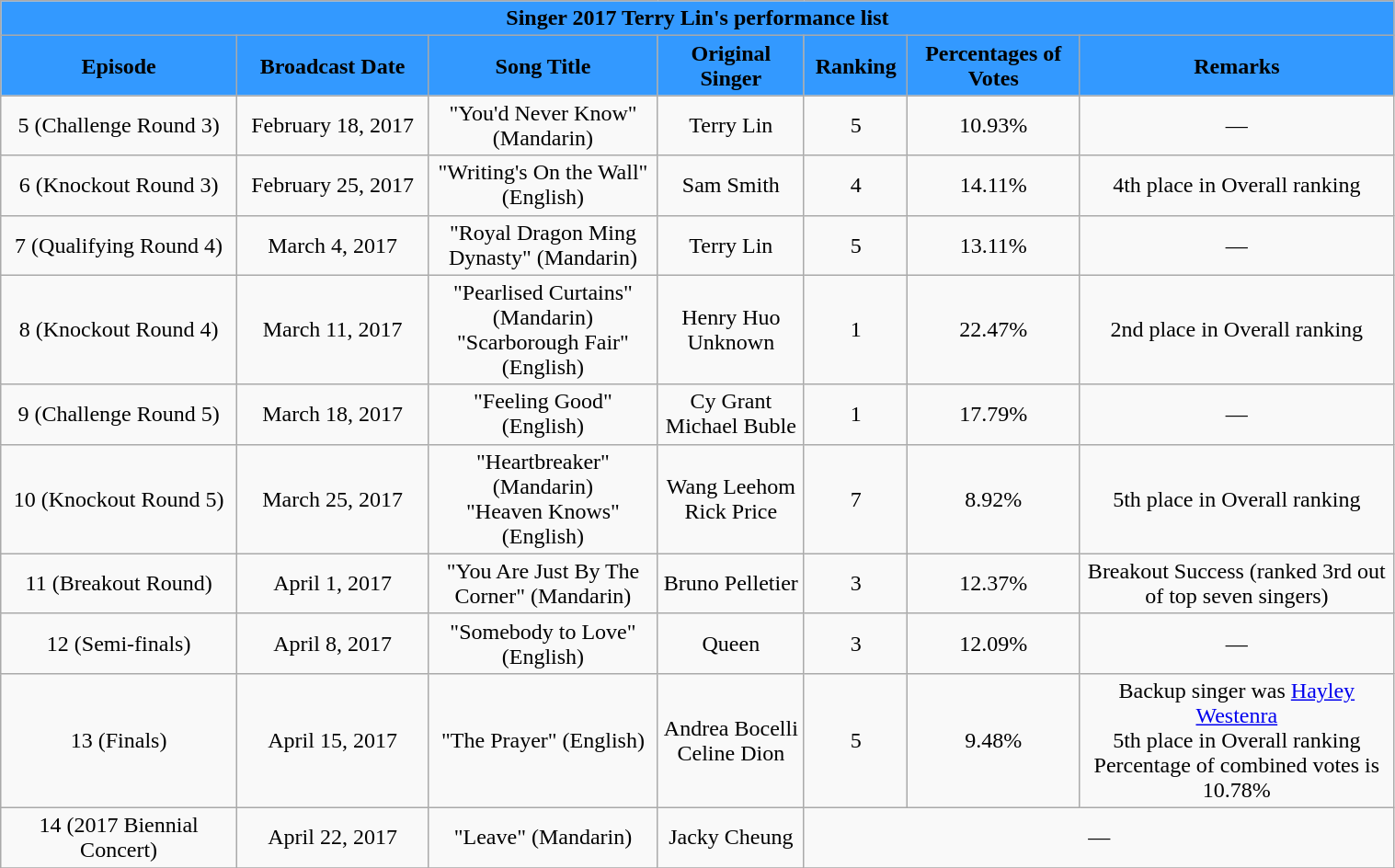<table class="wikitable sortable mw-collapsible" width="80%" style="text-align:center">
<tr align="center" style="background:#3399FF">
<td colspan="7"><div><strong>Singer 2017 Terry Lin's performance list</strong></div></td>
</tr>
<tr align="center" style="background:#3399FF">
<td style="width:9%"><strong>Episode</strong></td>
<td style="width:7%"><strong>Broadcast Date</strong></td>
<td style="width:7%"><strong>Song Title</strong></td>
<td style="width:4%"><strong>Original Singer</strong></td>
<td style="width:1%"><strong>Ranking</strong></td>
<td style="width:4%"><strong>Percentages of Votes</strong></td>
<td style="width:12%"><strong>Remarks</strong></td>
</tr>
<tr>
<td>5 (Challenge Round 3)</td>
<td>February 18, 2017</td>
<td>"You'd Never Know" (Mandarin)</td>
<td>Terry Lin</td>
<td>5</td>
<td>10.93%</td>
<td>—</td>
</tr>
<tr>
<td>6 (Knockout Round 3)</td>
<td>February 25, 2017</td>
<td>"Writing's On the Wall" (English)</td>
<td>Sam Smith</td>
<td>4</td>
<td>14.11%</td>
<td>4th place in Overall ranking</td>
</tr>
<tr>
<td>7 (Qualifying Round 4)</td>
<td>March 4, 2017</td>
<td>"Royal Dragon Ming Dynasty" (Mandarin)</td>
<td>Terry Lin</td>
<td>5</td>
<td>13.11%</td>
<td>—</td>
</tr>
<tr>
<td>8 (Knockout Round 4)</td>
<td>March 11, 2017</td>
<td>"Pearlised Curtains" (Mandarin)<br>"Scarborough Fair" (English)</td>
<td>Henry Huo<br>Unknown</td>
<td>1</td>
<td>22.47%</td>
<td>2nd place in Overall ranking</td>
</tr>
<tr>
<td>9 (Challenge Round 5)</td>
<td>March 18, 2017</td>
<td>"Feeling Good" (English)</td>
<td>Cy Grant<br>Michael Buble</td>
<td>1</td>
<td>17.79%</td>
<td>—</td>
</tr>
<tr>
<td>10 (Knockout Round 5)</td>
<td>March 25, 2017</td>
<td>"Heartbreaker" (Mandarin)<br>"Heaven Knows" (English)</td>
<td>Wang Leehom<br>Rick Price</td>
<td>7</td>
<td>8.92%</td>
<td>5th place in Overall ranking</td>
</tr>
<tr>
<td>11 (Breakout Round)</td>
<td>April 1, 2017</td>
<td>"You Are Just By The Corner" (Mandarin)</td>
<td>Bruno Pelletier</td>
<td>3</td>
<td>12.37%</td>
<td>Breakout Success (ranked 3rd out of top seven singers)</td>
</tr>
<tr>
<td>12 (Semi-finals)</td>
<td>April 8, 2017</td>
<td>"Somebody to Love" (English)</td>
<td>Queen</td>
<td>3</td>
<td>12.09%</td>
<td>—</td>
</tr>
<tr>
<td>13 (Finals)</td>
<td>April 15, 2017</td>
<td>"The Prayer" (English)</td>
<td>Andrea Bocelli<br> Celine Dion</td>
<td>5</td>
<td>9.48%</td>
<td>Backup singer was <a href='#'>Hayley Westenra</a> <br> 5th place in Overall ranking<br>Percentage of combined votes is 10.78%</td>
</tr>
<tr>
<td>14 (2017 Biennial Concert)</td>
<td>April 22, 2017</td>
<td>"Leave" (Mandarin)</td>
<td>Jacky Cheung</td>
<td colspan="3">—</td>
</tr>
<tr>
</tr>
</table>
